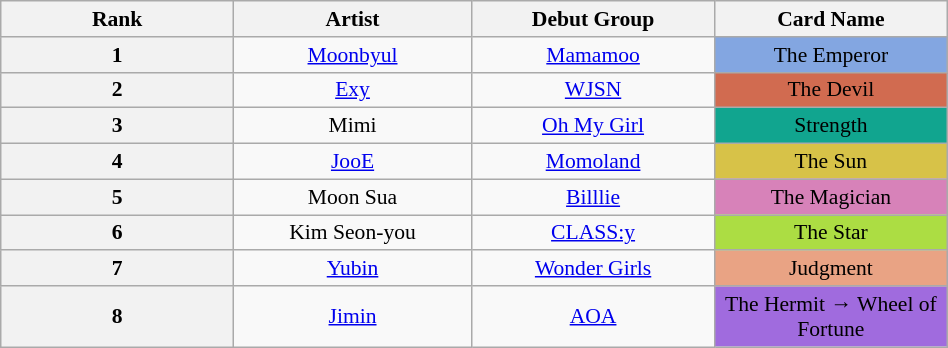<table class="wikitable" style="text-align:center; width:50%; font-size: 90%;">
<tr>
<th scope="col" style="width:10%;">Rank</th>
<th scope="col" style="width:10%;">Artist</th>
<th scope="col" style="width:10%;">Debut Group</th>
<th scope="col" style="width:10%;">Card Name</th>
</tr>
<tr>
<th>1</th>
<td><a href='#'>Moonbyul</a></td>
<td><a href='#'>Mamamoo</a></td>
<td style="background-color:#83A6E1">The Emperor</td>
</tr>
<tr>
<th>2</th>
<td><a href='#'>Exy</a></td>
<td><a href='#'>WJSN</a></td>
<td style="background-color:#D16B50">The Devil</td>
</tr>
<tr>
<th>3</th>
<td>Mimi</td>
<td><a href='#'>Oh My Girl</a></td>
<td style="background-color:#11A58F">Strength</td>
</tr>
<tr>
<th>4</th>
<td><a href='#'>JooE</a></td>
<td><a href='#'>Momoland</a></td>
<td style="background-color:#D7C248">The Sun</td>
</tr>
<tr>
<th>5</th>
<td>Moon Sua</td>
<td><a href='#'>Billlie</a></td>
<td style="background-color:#D782B9">The Magician</td>
</tr>
<tr>
<th>6</th>
<td>Kim Seon-you</td>
<td><a href='#'>CLASS:y</a></td>
<td style="background-color:#ACDD43">The Star</td>
</tr>
<tr>
<th>7</th>
<td><a href='#'>Yubin</a></td>
<td><a href='#'>Wonder Girls</a></td>
<td style="background-color:#E9A384">Judgment</td>
</tr>
<tr>
<th>8</th>
<td><a href='#'>Jimin</a></td>
<td><a href='#'>AOA</a></td>
<td style="background-color:#A06BDE">The Hermit → Wheel of Fortune</td>
</tr>
</table>
